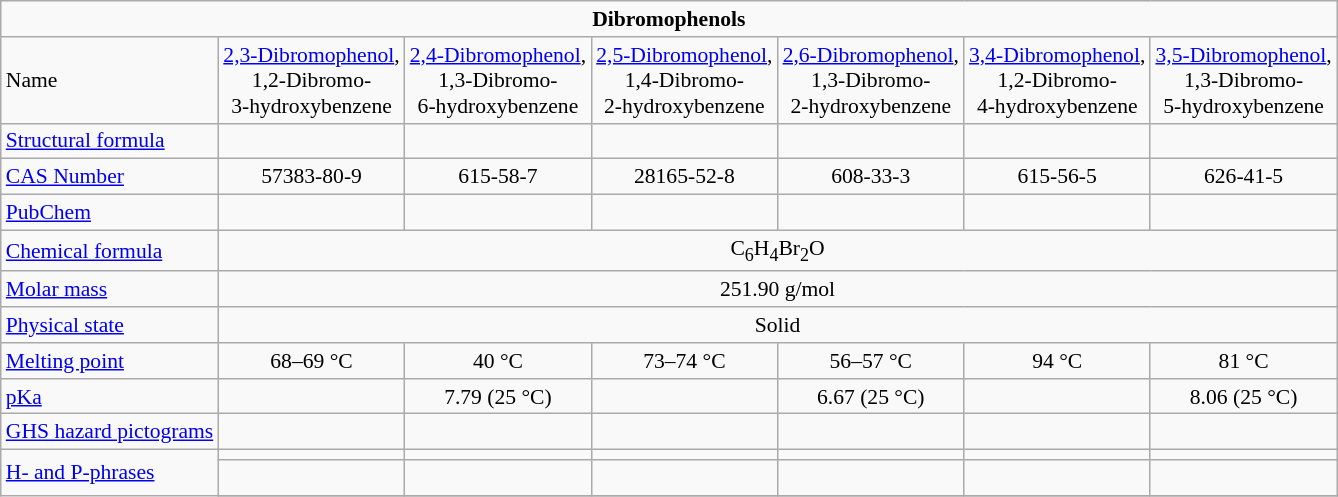<table class="wikitable centered" style="text-align:center; font-size: 90%">
<tr>
<td class="background color6" colspan="7"><strong>Dibromophenols</strong></td>
</tr>
<tr>
<td style="text-align:left">Name</td>
<td><a href='#'>2,3-Dibromophenol</a>,<br>1,2-Dibromo-<br>3-hydroxybenzene</td>
<td><a href='#'>2,4-Dibromophenol</a>,<br>1,3-Dibromo-<br>6-hydroxybenzene</td>
<td><a href='#'>2,5-Dibromophenol</a>,<br>1,4-Dibromo-<br>2-hydroxybenzene</td>
<td><a href='#'>2,6-Dibromophenol</a>,<br>1,3-Dibromo-<br>2-hydroxybenzene</td>
<td><a href='#'>3,4-Dibromophenol</a>,<br>1,2-Dibromo-<br>4-hydroxybenzene</td>
<td><a href='#'>3,5-Dibromophenol</a>,<br>1,3-Dibromo-<br>5-hydroxybenzene</td>
</tr>
<tr>
<td style="text-align:left"><a href='#'>Structural formula</a></td>
<td></td>
<td></td>
<td></td>
<td></td>
<td></td>
<td></td>
</tr>
<tr>
<td style="text-align:left"><a href='#'>CAS Number</a></td>
<td>57383-80-9</td>
<td>615-58-7</td>
<td>28165-52-8</td>
<td>608-33-3</td>
<td>615-56-5</td>
<td>626-41-5</td>
</tr>
<tr>
<td style="text-align:left"><a href='#'>PubChem</a></td>
<td></td>
<td></td>
<td></td>
<td></td>
<td></td>
<td></td>
</tr>
<tr>
<td style="text-align:left"><a href='#'>Chemical formula</a></td>
<td colspan="6">C<sub>6</sub>H<sub>4</sub>Br<sub>2</sub>O</td>
</tr>
<tr>
<td style="text-align:left"><a href='#'>Molar mass</a></td>
<td colspan="6">251.90 g/mol</td>
</tr>
<tr>
<td style="text-align:left"><a href='#'>Physical state</a></td>
<td colspan="6">Solid</td>
</tr>
<tr>
<td style="text-align:left"><a href='#'>Melting point</a></td>
<td>68–69 °C</td>
<td>40 °C</td>
<td>73–74 °C</td>
<td>56–57 °C</td>
<td>94 °C</td>
<td>81 °C</td>
</tr>
<tr>
<td style="text-align:left"><a href='#'>pKa</a></td>
<td></td>
<td>7.79 (25 °C)</td>
<td></td>
<td>6.67 (25 °C)</td>
<td></td>
<td>8.06 (25 °C)</td>
</tr>
<tr>
<td style="text-align:left"><a href='#'>GHS hazard pictograms</a></td>
<td></td>
<td></td>
<td></td>
<td></td>
<td></td>
<td></td>
</tr>
<tr>
<td class="hintergrundfarbe5" style="text-align:left" rowspan="3"><a href='#'>H- and P-phrases</a></td>
<td></td>
<td></td>
<td></td>
<td></td>
<td></td>
<td></td>
</tr>
<tr>
<td></td>
<td><br></td>
<td></td>
<td></td>
<td></td>
<td><br></td>
</tr>
<tr>
</tr>
</table>
